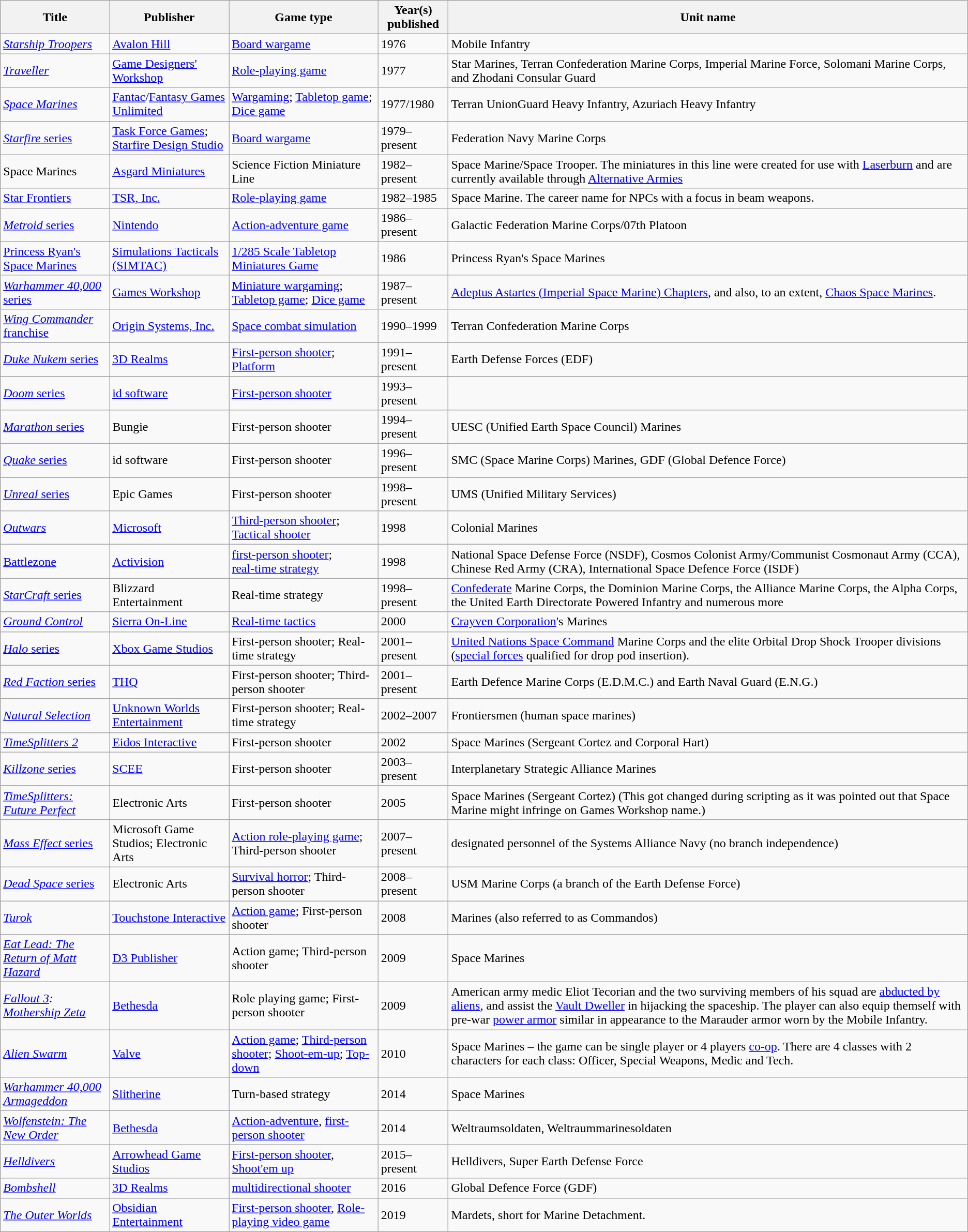<table class="wikitable">
<tr>
<th>Title</th>
<th>Publisher</th>
<th>Game type</th>
<th>Year(s) published</th>
<th>Unit name</th>
</tr>
<tr>
<td><em><a href='#'>Starship Troopers</a></em></td>
<td><a href='#'>Avalon Hill</a></td>
<td><a href='#'>Board wargame</a></td>
<td>1976</td>
<td>Mobile Infantry</td>
</tr>
<tr>
<td><em><a href='#'>Traveller</a></em></td>
<td><a href='#'>Game Designers' Workshop</a></td>
<td><a href='#'>Role-playing game</a></td>
<td>1977</td>
<td>Star Marines, Terran Confederation Marine Corps, Imperial Marine Force, Solomani Marine Corps, and Zhodani Consular Guard</td>
</tr>
<tr>
<td><em><a href='#'>Space Marines</a></em></td>
<td><a href='#'>Fantac</a>/<a href='#'>Fantasy Games Unlimited</a></td>
<td><a href='#'>Wargaming</a>; <a href='#'>Tabletop game</a>; <a href='#'>Dice game</a></td>
<td>1977/1980</td>
<td>Terran UnionGuard Heavy Infantry, Azuriach Heavy Infantry</td>
</tr>
<tr>
<td><a href='#'><em>Starfire</em> series</a></td>
<td><a href='#'>Task Force Games</a>; <a href='#'>Starfire Design Studio</a></td>
<td><a href='#'>Board wargame</a></td>
<td>1979–present</td>
<td>Federation Navy Marine Corps</td>
</tr>
<tr>
<td>Space Marines</td>
<td><a href='#'>Asgard Miniatures</a></td>
<td>Science Fiction Miniature Line</td>
<td>1982–present</td>
<td>Space Marine/Space Trooper.  The miniatures in this line were created for use with <a href='#'>Laserburn</a> and are currently available through <a href='#'>Alternative Armies</a></td>
</tr>
<tr>
<td><a href='#'>Star Frontiers</a></td>
<td><a href='#'>TSR, Inc.</a></td>
<td><a href='#'>Role-playing game</a></td>
<td>1982–1985</td>
<td>Space Marine.  The career name for NPCs with a focus in beam weapons.</td>
</tr>
<tr>
<td><a href='#'><em>Metroid</em> series</a></td>
<td><a href='#'>Nintendo</a></td>
<td><a href='#'>Action-adventure game</a></td>
<td>1986–present</td>
<td>Galactic Federation Marine Corps/07th Platoon</td>
</tr>
<tr>
<td><a href='#'>Princess Ryan's Space Marines</a></td>
<td><a href='#'>Simulations Tacticals (SIMTAC)</a></td>
<td><a href='#'>1/285 Scale Tabletop Miniatures Game </a></td>
<td>1986</td>
<td>Princess Ryan's Space Marines</td>
</tr>
<tr>
<td><a href='#'><em>Warhammer 40,000</em> series</a></td>
<td><a href='#'>Games Workshop</a></td>
<td><a href='#'>Miniature wargaming</a>; <a href='#'>Tabletop game</a>; <a href='#'>Dice game</a></td>
<td>1987–present</td>
<td><a href='#'>Adeptus Astartes (Imperial Space Marine) Chapters</a>, and also, to an extent, <a href='#'>Chaos Space Marines</a>.</td>
</tr>
<tr>
<td><a href='#'><em>Wing Commander</em> franchise</a></td>
<td><a href='#'> Origin Systems, Inc.</a></td>
<td><a href='#'>Space combat simulation</a></td>
<td>1990–1999</td>
<td>Terran Confederation Marine Corps</td>
</tr>
<tr>
<td><a href='#'><em>Duke Nukem</em> series</a></td>
<td><a href='#'>3D Realms</a></td>
<td><a href='#'>First-person shooter</a>; <a href='#'>Platform</a></td>
<td>1991–present</td>
<td>Earth Defense Forces (EDF)</td>
</tr>
<tr>
</tr>
<tr>
<td><a href='#'><em>Doom</em> series</a></td>
<td><a href='#'>id software</a></td>
<td><a href='#'>First-person shooter</a></td>
<td>1993–present</td>
<td></td>
</tr>
<tr>
<td><a href='#'><em>Marathon</em> series</a></td>
<td>Bungie</td>
<td>First-person shooter</td>
<td>1994–present</td>
<td>UESC (Unified Earth Space Council) Marines</td>
</tr>
<tr>
<td><a href='#'><em>Quake</em> series</a></td>
<td>id software</td>
<td>First-person shooter</td>
<td>1996–present</td>
<td>SMC (Space Marine Corps) Marines, GDF (Global Defence Force)</td>
</tr>
<tr>
<td><a href='#'><em>Unreal</em> series</a></td>
<td>Epic Games</td>
<td>First-person shooter</td>
<td>1998–present</td>
<td>UMS (Unified Military Services)</td>
</tr>
<tr>
<td><em><a href='#'>Outwars</a></em></td>
<td><a href='#'>Microsoft</a></td>
<td><a href='#'>Third-person shooter</a>; <a href='#'>Tactical shooter</a></td>
<td>1998</td>
<td>Colonial Marines</td>
</tr>
<tr>
<td><a href='#'>Battlezone</a></td>
<td><a href='#'>Activision</a></td>
<td><a href='#'>first-person shooter</a>;<br><a href='#'>real-time strategy</a></td>
<td>1998</td>
<td>National Space Defense Force (NSDF), Cosmos Colonist Army/Communist Cosmonaut Army (CCA), Chinese Red Army (CRA), International Space Defence Force (ISDF)</td>
</tr>
<tr>
<td><a href='#'><em>StarCraft</em> series</a></td>
<td>Blizzard Entertainment</td>
<td>Real-time strategy</td>
<td>1998–present</td>
<td><a href='#'>Confederate</a> Marine Corps, the Dominion Marine Corps, the Alliance Marine Corps, the Alpha Corps, the United Earth Directorate Powered Infantry and numerous more</td>
</tr>
<tr>
<td><em><a href='#'>Ground Control</a></em></td>
<td><a href='#'>Sierra On-Line</a></td>
<td><a href='#'>Real-time tactics</a></td>
<td>2000</td>
<td><a href='#'>Crayven Corporation</a>'s Marines</td>
</tr>
<tr>
<td><a href='#'><em>Halo</em> series</a></td>
<td><a href='#'>Xbox Game Studios</a></td>
<td>First-person shooter; Real-time strategy</td>
<td>2001–present</td>
<td><a href='#'>United Nations Space Command</a> Marine Corps and the elite Orbital Drop Shock Trooper divisions (<a href='#'>special forces</a> qualified for drop pod insertion).</td>
</tr>
<tr>
<td><a href='#'><em>Red Faction</em> series</a></td>
<td><a href='#'>THQ</a></td>
<td>First-person shooter; Third-person shooter</td>
<td>2001–present</td>
<td>Earth Defence Marine Corps (E.D.M.C.) and Earth Naval Guard (E.N.G.)</td>
</tr>
<tr>
<td><em><a href='#'>Natural Selection</a></em></td>
<td><a href='#'>Unknown Worlds Entertainment</a></td>
<td>First-person shooter; Real-time strategy</td>
<td>2002–2007</td>
<td>Frontiersmen (human space marines)</td>
</tr>
<tr>
<td><em><a href='#'>TimeSplitters 2</a></em></td>
<td><a href='#'>Eidos Interactive</a></td>
<td>First-person shooter</td>
<td>2002</td>
<td>Space Marines (Sergeant Cortez and Corporal Hart)</td>
</tr>
<tr>
<td><a href='#'><em>Killzone</em> series</a></td>
<td><a href='#'>SCEE</a></td>
<td>First-person shooter</td>
<td>2003–present</td>
<td>Interplanetary Strategic Alliance Marines</td>
</tr>
<tr>
<td><em><a href='#'>TimeSplitters: Future Perfect</a></em></td>
<td>Electronic Arts</td>
<td>First-person shooter</td>
<td>2005</td>
<td>Space Marines (Sergeant Cortez) (This got changed during scripting as it was pointed out that Space Marine might infringe on Games Workshop name.)</td>
</tr>
<tr>
<td><a href='#'><em>Mass Effect</em> series</a></td>
<td>Microsoft Game Studios; Electronic Arts</td>
<td><a href='#'>Action role-playing game</a>; Third-person shooter</td>
<td>2007–present</td>
<td>designated personnel of the Systems Alliance Navy (no branch independence)</td>
</tr>
<tr>
<td><a href='#'><em>Dead Space</em> series</a></td>
<td>Electronic Arts</td>
<td><a href='#'>Survival horror</a>; Third-person shooter</td>
<td>2008–present</td>
<td>USM Marine Corps (a branch of the Earth Defense Force)</td>
</tr>
<tr>
<td><em><a href='#'>Turok</a></em></td>
<td><a href='#'>Touchstone Interactive</a></td>
<td><a href='#'>Action game</a>; First-person shooter</td>
<td>2008</td>
<td>Marines (also referred to as Commandos)</td>
</tr>
<tr>
<td><em><a href='#'>Eat Lead: The Return of Matt Hazard</a></em></td>
<td><a href='#'>D3 Publisher</a></td>
<td>Action game; Third-person shooter</td>
<td>2009</td>
<td>Space Marines</td>
</tr>
<tr>
<td><em><a href='#'>Fallout 3</a>: <a href='#'>Mothership Zeta</a></em></td>
<td><a href='#'>Bethesda</a></td>
<td>Role playing game; First-person shooter</td>
<td>2009</td>
<td>American army medic Eliot Tecorian and the two surviving members of his squad are <a href='#'>abducted by aliens</a>, and assist the <a href='#'>Vault Dweller</a> in hijacking the spaceship. The player can also equip themself with pre-war <a href='#'>power armor</a> similar in appearance to the Marauder armor worn by the Mobile Infantry.</td>
</tr>
<tr>
<td><em><a href='#'>Alien Swarm</a></em></td>
<td><a href='#'>Valve</a></td>
<td><a href='#'>Action game</a>; <a href='#'>Third-person shooter</a>; <a href='#'>Shoot-em-up</a>; <a href='#'>Top-down</a></td>
<td>2010</td>
<td>Space Marines – the game can be single player or 4 players <a href='#'>co-op</a>. There are 4 classes with 2 characters for each class: Officer, Special Weapons, Medic and Tech.</td>
</tr>
<tr>
<td><em><a href='#'>Warhammer 40,000 Armageddon</a></em></td>
<td><a href='#'>Slitherine</a></td>
<td>Turn-based strategy</td>
<td>2014</td>
<td>Space Marines</td>
</tr>
<tr>
<td><em><a href='#'>Wolfenstein: The New Order</a></em></td>
<td><a href='#'>Bethesda</a></td>
<td><a href='#'>Action-adventure</a>, <a href='#'>first-person shooter</a></td>
<td>2014</td>
<td>Weltraumsoldaten, Weltraummarinesoldaten</td>
</tr>
<tr>
<td><em><a href='#'>Helldivers</a></em></td>
<td><a href='#'>Arrowhead Game Studios</a></td>
<td><a href='#'>First-person shooter</a>, <a href='#'>Shoot'em up</a></td>
<td>2015–present</td>
<td>Helldivers, Super Earth Defense Force</td>
</tr>
<tr>
<td><em><a href='#'>Bombshell</a></em></td>
<td><a href='#'>3D Realms</a></td>
<td><a href='#'>multidirectional shooter</a></td>
<td>2016</td>
<td>Global Defence Force (GDF)</td>
</tr>
<tr>
<td><em><a href='#'>The Outer Worlds</a></em></td>
<td><a href='#'>Obsidian Entertainment</a></td>
<td><a href='#'>First-person shooter</a>, <a href='#'>Role-playing video game</a></td>
<td>2019</td>
<td>Mardets, short for Marine Detachment.</td>
</tr>
</table>
